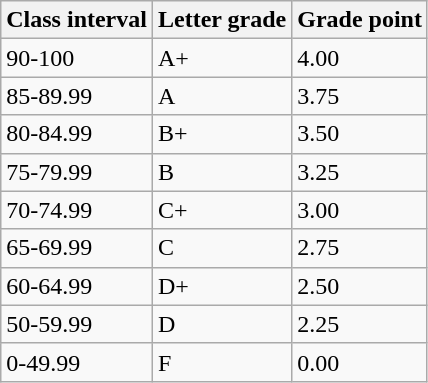<table class = "wikitable">
<tr>
<th>Class interval</th>
<th>Letter grade</th>
<th>Grade point</th>
</tr>
<tr>
<td>90-100</td>
<td>A+</td>
<td>4.00</td>
</tr>
<tr>
<td>85-89.99</td>
<td>A</td>
<td>3.75</td>
</tr>
<tr>
<td>80-84.99</td>
<td>B+</td>
<td>3.50</td>
</tr>
<tr>
<td>75-79.99</td>
<td>B</td>
<td>3.25</td>
</tr>
<tr>
<td>70-74.99</td>
<td>C+</td>
<td>3.00</td>
</tr>
<tr>
<td>65-69.99</td>
<td>C</td>
<td>2.75</td>
</tr>
<tr>
<td>60-64.99</td>
<td>D+</td>
<td>2.50</td>
</tr>
<tr>
<td>50-59.99</td>
<td>D</td>
<td>2.25</td>
</tr>
<tr>
<td>0-49.99</td>
<td>F</td>
<td>0.00</td>
</tr>
</table>
